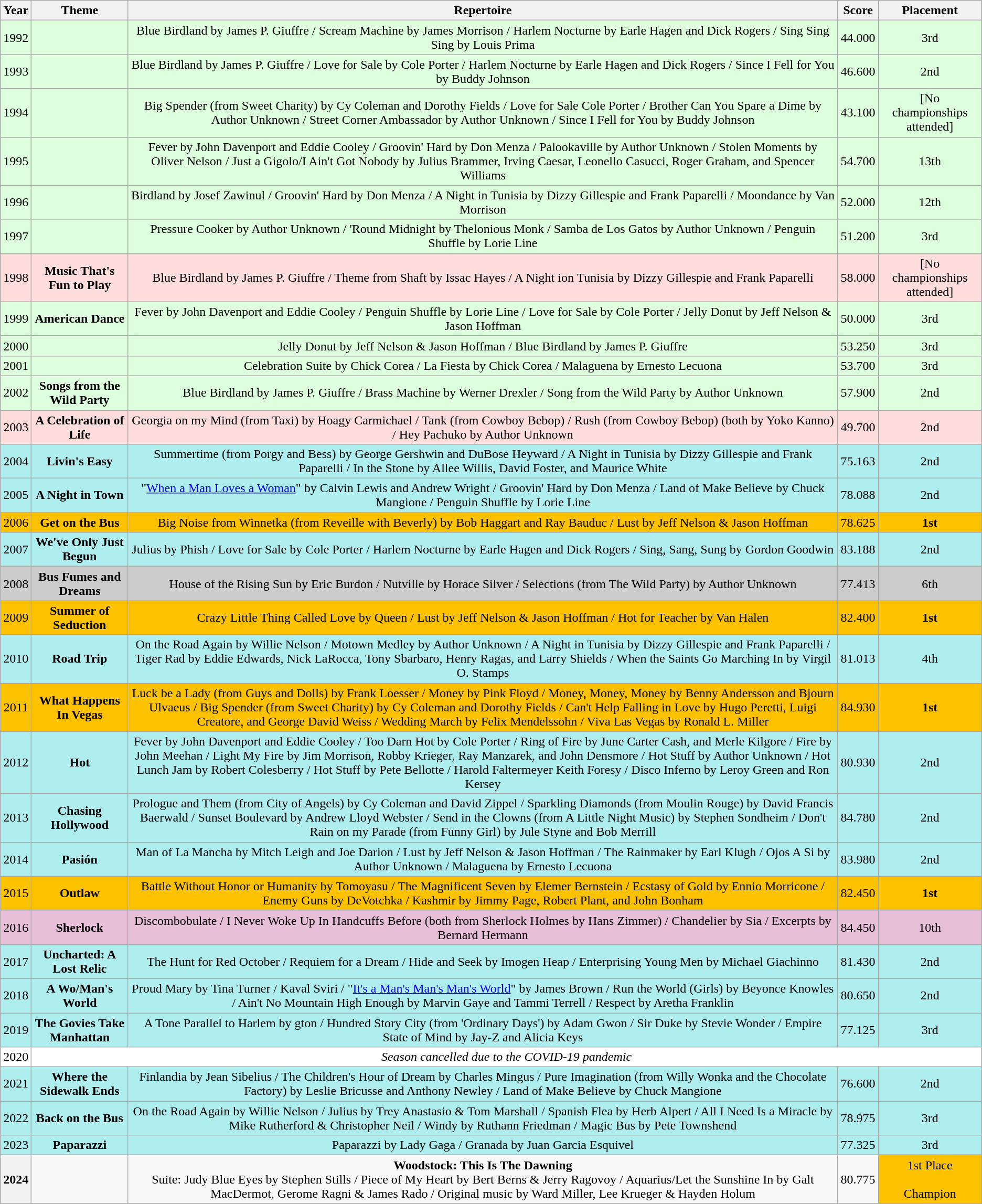<table class="wikitable" style="text-align:center">
<tr>
<th>Year</th>
<th>Theme</th>
<th>Repertoire</th>
<th>Score</th>
<th>Placement</th>
</tr>
<tr bgcolor=#DDFFDD>
<td>1992</td>
<td></td>
<td>Blue Birdland by James P. Giuffre / Scream Machine by James Morrison / Harlem Nocturne by Earle Hagen and Dick Rogers / Sing Sing Sing by Louis Prima</td>
<td>44.000</td>
<td>3rd</td>
</tr>
<tr bgcolor=#DDFFDD>
<td>1993</td>
<td></td>
<td>Blue Birdland by James P. Giuffre / Love for Sale by Cole Porter / Harlem Nocturne by Earle Hagen and Dick Rogers / Since I Fell for You by Buddy Johnson</td>
<td>46.600</td>
<td>2nd</td>
</tr>
<tr bgcolor=#DDFFDD>
<td>1994</td>
<td></td>
<td>Big Spender (from Sweet Charity) by Cy Coleman and Dorothy Fields / Love for Sale Cole Porter / Brother Can You Spare a Dime by Author Unknown / Street Corner Ambassador by Author Unknown / Since I Fell for You by Buddy Johnson</td>
<td>43.100</td>
<td>[No championships attended]</td>
</tr>
<tr bgcolor=#DDFFDD>
<td>1995</td>
<td></td>
<td>Fever by John Davenport and Eddie Cooley / Groovin' Hard by Don Menza / Palookaville by Author Unknown / Stolen Moments by Oliver Nelson / Just a Gigolo/I Ain't Got Nobody by Julius Brammer, Irving Caesar, Leonello Casucci, Roger Graham, and Spencer Williams</td>
<td>54.700</td>
<td>13th</td>
</tr>
<tr bgcolor=#DDFFDD>
<td>1996</td>
<td></td>
<td>Birdland by Josef Zawinul / Groovin' Hard by Don Menza / A Night in Tunisia by Dizzy Gillespie and Frank Paparelli / Moondance by Van Morrison</td>
<td>52.000</td>
<td>12th</td>
</tr>
<tr bgcolor=#DDFFDD>
<td>1997</td>
<td></td>
<td>Pressure Cooker by Author Unknown / 'Round Midnight by Thelonious Monk / Samba de Los Gatos by Author Unknown / Penguin Shuffle by Lorie Line</td>
<td>51.200</td>
<td>3rd</td>
</tr>
<tr bgcolor=#FFDDDD>
<td>1998</td>
<td><strong>Music That's Fun to Play</strong></td>
<td>Blue Birdland by James P. Giuffre / Theme from Shaft by Issac Hayes / A Night ion Tunisia by Dizzy Gillespie and Frank Paparelli</td>
<td>58.000</td>
<td>[No championships attended]</td>
</tr>
<tr bgcolor=#DDFFDD>
<td>1999</td>
<td><strong>American Dance</strong></td>
<td>Fever by John Davenport and Eddie Cooley / Penguin Shuffle by Lorie Line / Love for Sale by Cole Porter / Jelly Donut by Jeff Nelson & Jason Hoffman</td>
<td>50.000</td>
<td>3rd</td>
</tr>
<tr bgcolor=#DDFFDD>
<td>2000</td>
<td></td>
<td>Jelly Donut by Jeff Nelson & Jason Hoffman / Blue Birdland by James P. Giuffre</td>
<td>53.250</td>
<td>3rd</td>
</tr>
<tr bgcolor=#DDFFDD>
<td>2001</td>
<td></td>
<td>Celebration Suite by Chick Corea / La Fiesta by Chick Corea / Malaguena by Ernesto Lecuona</td>
<td>53.700</td>
<td>3rd</td>
</tr>
<tr bgcolor=#DDFFDD>
<td>2002</td>
<td><strong>Songs from the Wild Party</strong></td>
<td>Blue Birdland by James P. Giuffre / Brass Machine by Werner Drexler / Song from the Wild Party by Author Unknown</td>
<td>57.900</td>
<td>2nd</td>
</tr>
<tr bgcolor=#FFDDDD>
<td>2003</td>
<td><strong>A Celebration of Life</strong></td>
<td>Georgia on my Mind (from Taxi) by Hoagy Carmichael / Tank (from Cowboy Bebop) / Rush (from Cowboy Bebop) (both by Yoko Kanno) / Hey Pachuko by Author Unknown</td>
<td>49.700</td>
<td>2nd</td>
</tr>
<tr bgcolor=#AFEEEE>
<td>2004</td>
<td><strong>Livin's Easy</strong></td>
<td>Summertime (from Porgy and Bess) by George Gershwin and DuBose Heyward / A Night in Tunisia by Dizzy Gillespie and Frank Paparelli / In the Stone by Allee Willis, David Foster, and Maurice White</td>
<td>75.163</td>
<td>2nd</td>
</tr>
<tr bgcolor=#AFEEEE>
<td>2005</td>
<td><strong>A Night in Town</strong></td>
<td>"<a href='#'>When a Man Loves a Woman</a>" by Calvin Lewis and Andrew Wright / Groovin' Hard by Don Menza / Land of Make Believe by Chuck Mangione / Penguin Shuffle by Lorie Line</td>
<td>78.088</td>
<td>2nd</td>
</tr>
<tr bgcolor=#FCC200>
<td>2006</td>
<td><strong>Get on the Bus</strong></td>
<td>Big Noise from Winnetka (from Reveille with Beverly) by Bob Haggart and Ray Bauduc / Lust by Jeff Nelson & Jason Hoffman</td>
<td>78.625</td>
<td><strong>1st</strong></td>
</tr>
<tr bgcolor=#AFEEEE>
<td>2007</td>
<td><strong>We've Only Just Begun</strong></td>
<td>Julius by Phish / Love for Sale by Cole Porter / Harlem Nocturne by Earle Hagen and Dick Rogers / Sing, Sang, Sung by Gordon Goodwin</td>
<td>83.188</td>
<td>2nd</td>
</tr>
<tr bgcolor=#CCCCCC>
<td>2008</td>
<td><strong>Bus Fumes and Dreams</strong></td>
<td>House of the Rising Sun by Eric Burdon / Nutville by Horace Silver / Selections (from The Wild Party) by Author Unknown</td>
<td>77.413</td>
<td>6th</td>
</tr>
<tr bgcolor=#FCC200>
<td>2009</td>
<td><strong>Summer of Seduction</strong></td>
<td>Crazy Little Thing Called Love by Queen / Lust by Jeff Nelson & Jason Hoffman / Hot for Teacher by Van Halen</td>
<td>82.400</td>
<td><strong>1st</strong></td>
</tr>
<tr bgcolor=#AFEEEE>
<td>2010</td>
<td><strong>Road Trip</strong></td>
<td>On the Road Again by Willie Nelson / Motown Medley by Author Unknown / A Night in Tunisia by Dizzy Gillespie and Frank Paparelli / Tiger Rad by Eddie Edwards, Nick LaRocca, Tony Sbarbaro, Henry Ragas, and Larry Shields / When the Saints Go Marching In by Virgil O. Stamps</td>
<td>81.013</td>
<td>4th</td>
</tr>
<tr bgcolor=#FCC200>
<td>2011</td>
<td><strong>What Happens In Vegas</strong></td>
<td>Luck be a Lady (from Guys and Dolls) by Frank Loesser / Money by Pink Floyd / Money, Money, Money by Benny Andersson and Bjourn Ulvaeus / Big Spender (from Sweet Charity) by Cy Coleman and Dorothy Fields / Can't Help Falling in Love by Hugo Peretti, Luigi Creatore, and George David Weiss / Wedding March by Felix Mendelssohn / Viva Las Vegas by Ronald L. Miller</td>
<td>84.930</td>
<td><strong>1st</strong></td>
</tr>
<tr bgcolor=#AFEEEE>
<td>2012</td>
<td><strong>Hot</strong></td>
<td>Fever by John Davenport and Eddie Cooley / Too Darn Hot by Cole Porter / Ring of Fire by June Carter Cash, and Merle Kilgore / Fire by John Meehan / Light My Fire by Jim Morrison, Robby Krieger, Ray Manzarek, and John Densmore / Hot Stuff by Author Unknown / Hot Lunch Jam by Robert Colesberry / Hot Stuff by Pete Bellotte / Harold Faltermeyer Keith Foresy / Disco Inferno by Leroy Green and Ron Kersey</td>
<td>80.930</td>
<td>2nd</td>
</tr>
<tr bgcolor=#AFEEEE>
<td>2013</td>
<td><strong>Chasing Hollywood</strong></td>
<td>Prologue and Them (from City of Angels) by Cy Coleman and David Zippel / Sparkling Diamonds (from Moulin Rouge) by David Francis Baerwald / Sunset Boulevard by Andrew Lloyd Webster / Send in the Clowns (from A Little Night Music) by Stephen Sondheim / Don't Rain on my Parade (from Funny Girl) by Jule Styne and Bob Merrill</td>
<td>84.780</td>
<td>2nd</td>
</tr>
<tr bgcolor=#AFEEEE>
<td>2014</td>
<td><strong>Pasión</strong></td>
<td>Man of La Mancha by Mitch Leigh and Joe Darion / Lust by Jeff Nelson & Jason Hoffman / The Rainmaker by Earl Klugh / Ojos A Si by Author Unknown / Malaguena by Ernesto Lecuona</td>
<td>83.980</td>
<td>2nd</td>
</tr>
<tr bgcolor=#FCC200>
<td>2015</td>
<td><strong>Outlaw</strong></td>
<td>Battle Without Honor or Humanity by Tomoyasu / The Magnificent Seven by Elemer Bernstein / Ecstasy of Gold by Ennio Morricone / Enemy Guns by DeVotchka / Kashmir by Jimmy Page, Robert Plant, and John Bonham</td>
<td>82.450</td>
<td><strong>1st</strong></td>
</tr>
<tr bgcolor=#E8BFD8>
<td>2016</td>
<td><strong>Sherlock</strong></td>
<td>Discombobulate / I Never Woke Up In Handcuffs Before (both from Sherlock Holmes by Hans Zimmer) / Chandelier by Sia / Excerpts by Bernard Hermann</td>
<td>84.450</td>
<td>10th</td>
</tr>
<tr bgcolor=#AFEEEE>
<td>2017</td>
<td><strong>Uncharted: A Lost Relic</strong></td>
<td>The Hunt for Red October / Requiem for a Dream / Hide and Seek by Imogen Heap / Enterprising Young Men by Michael Giachinno</td>
<td>81.430</td>
<td>2nd</td>
</tr>
<tr bgcolor=#AFEEEE>
<td>2018</td>
<td><strong>A Wo/Man's World</strong></td>
<td>Proud Mary by Tina Turner / Kaval Sviri / "<a href='#'>It's a Man's Man's Man's World</a>" by James Brown / Run the World (Girls) by Beyonce Knowles / Ain't No Mountain High Enough by Marvin Gaye and Tammi Terrell / Respect by Aretha Franklin</td>
<td>80.650</td>
<td>2nd</td>
</tr>
<tr bgcolor=#AFEEEE>
<td>2019</td>
<td><strong>The Govies Take Manhattan</strong></td>
<td>A Tone Parallel to Harlem by gton / Hundred Story City (from 'Ordinary Days') by Adam Gwon / Sir Duke by Stevie Wonder / Empire State of Mind by Jay-Z and Alicia Keys</td>
<td>77.125</td>
<td>3rd</td>
</tr>
<tr bgcolor="#FFFFFF">
<td>2020</td>
<td colspan="4"><em>Season cancelled due to the COVID-19 pandemic</em></td>
</tr>
<tr bgcolor=#AFEEEE>
<td>2021</td>
<td><strong>Where the Sidewalk Ends</strong></td>
<td>Finlandia by Jean Sibelius / The Children's Hour of Dream by Charles Mingus / Pure Imagination (from Willy Wonka and the Chocolate Factory) by Leslie Bricusse and Anthony Newley / Land of Make Believe by Chuck Mangione</td>
<td>76.600</td>
<td>2nd</td>
</tr>
<tr bgcolor=#AFEEEE>
<td>2022</td>
<td><strong>Back on the Bus</strong></td>
<td>On the Road Again by Willie Nelson / Julius by Trey Anastasio & Tom Marshall / Spanish Flea by Herb Alpert / All I Need Is a Miracle by Mike Rutherford & Christopher Neil / Windy by Ruthann Friedman / Magic Bus by Pete Townshend</td>
<td>78.975</td>
<td>3rd</td>
</tr>
<tr bgcolor=#AFEEEE>
<td>2023</td>
<td><strong>Paparazzi</strong></td>
<td>Paparazzi by Lady Gaga / Granada by Juan Garcia Esquivel</td>
<td>77.325</td>
<td>3rd</td>
</tr>
<tr>
<th scope="row">2024</th>
<td></td>
<td><strong>Woodstock: This Is The Dawning</strong><br>Suite: Judy Blue Eyes by Stephen Stills / Piece of My Heart by Bert Berns & Jerry Ragovoy / Aquarius/Let the Sunshine In by Galt MacDermot, Gerome Ragni & James Rado / Original music by Ward Miller, Lee Krueger & Hayden Holum</td>
<td>80.775</td>
<td bgcolor="fcc200">1st Place<br><br>Champion</td>
</tr>
</table>
